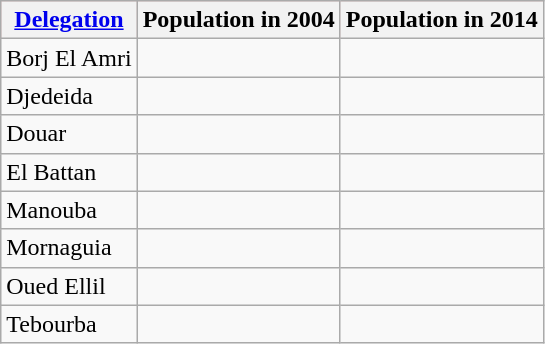<table class="wikitable sortable">
<tr align="center" bgcolor="#ffbbbb">
<th><a href='#'>Delegation</a></th>
<th>Population in 2004</th>
<th>Population in 2014</th>
</tr>
<tr>
<td>Borj El Amri</td>
<td></td>
<td></td>
</tr>
<tr>
<td>Djedeida</td>
<td></td>
<td></td>
</tr>
<tr>
<td>Douar </td>
<td></td>
<td></td>
</tr>
<tr>
<td>El Battan</td>
<td></td>
<td></td>
</tr>
<tr>
<td>Manouba</td>
<td></td>
<td></td>
</tr>
<tr>
<td>Mornaguia</td>
<td></td>
<td></td>
</tr>
<tr>
<td>Oued Ellil</td>
<td></td>
<td></td>
</tr>
<tr>
<td>Tebourba</td>
<td></td>
<td></td>
</tr>
</table>
